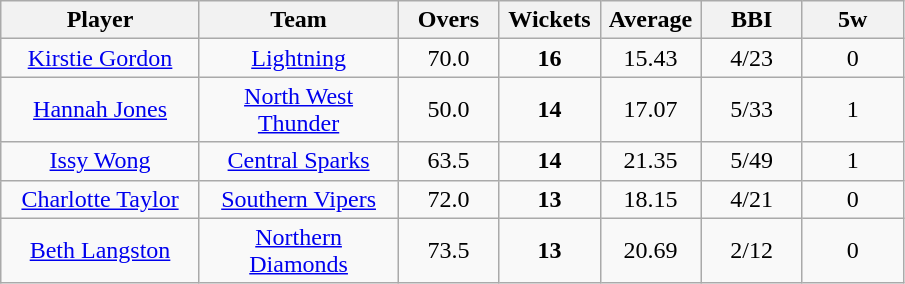<table class="wikitable" style="text-align:center">
<tr>
<th width=125>Player</th>
<th width=125>Team</th>
<th width=60>Overs</th>
<th width=60>Wickets</th>
<th width=60>Average</th>
<th width=60>BBI</th>
<th width=60>5w</th>
</tr>
<tr>
<td><a href='#'>Kirstie Gordon</a></td>
<td><a href='#'>Lightning</a></td>
<td>70.0</td>
<td><strong>16</strong></td>
<td>15.43</td>
<td>4/23</td>
<td>0</td>
</tr>
<tr>
<td><a href='#'>Hannah Jones</a></td>
<td><a href='#'>North West Thunder</a></td>
<td>50.0</td>
<td><strong>14</strong></td>
<td>17.07</td>
<td>5/33</td>
<td>1</td>
</tr>
<tr>
<td><a href='#'>Issy Wong</a></td>
<td><a href='#'>Central Sparks</a></td>
<td>63.5</td>
<td><strong>14</strong></td>
<td>21.35</td>
<td>5/49</td>
<td>1</td>
</tr>
<tr>
<td><a href='#'>Charlotte Taylor</a></td>
<td><a href='#'>Southern Vipers</a></td>
<td>72.0</td>
<td><strong>13</strong></td>
<td>18.15</td>
<td>4/21</td>
<td>0</td>
</tr>
<tr>
<td><a href='#'>Beth Langston</a></td>
<td><a href='#'>Northern Diamonds</a></td>
<td>73.5</td>
<td><strong>13</strong></td>
<td>20.69</td>
<td>2/12</td>
<td>0</td>
</tr>
</table>
